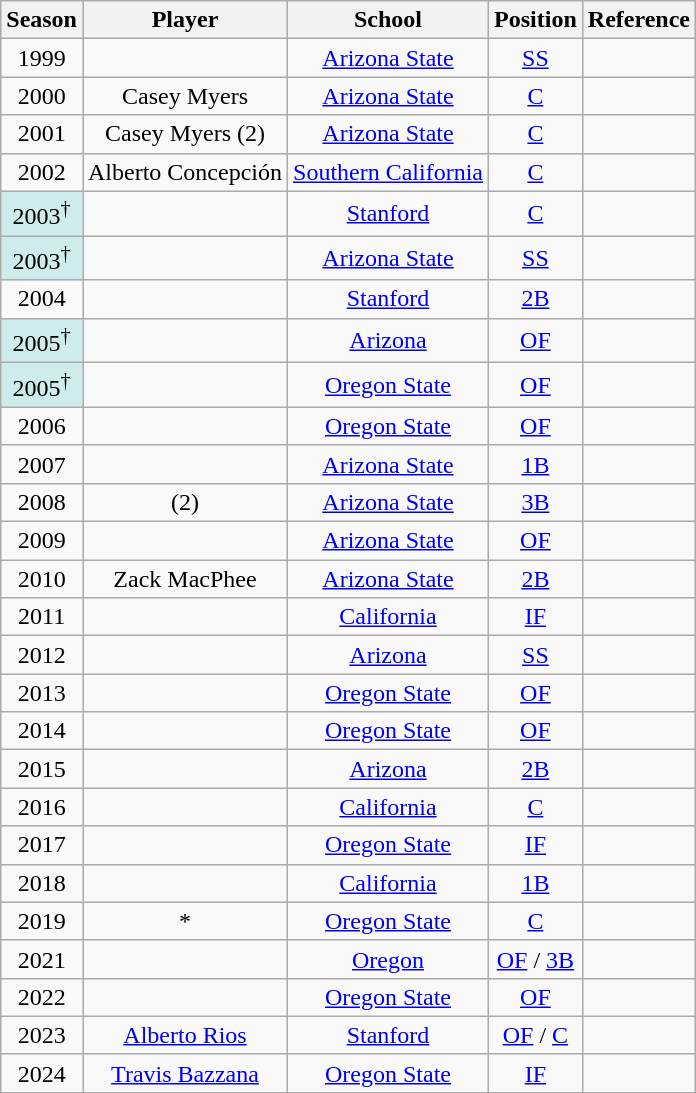<table class="wikitable sortable">
<tr>
<th>Season</th>
<th>Player</th>
<th>School</th>
<th>Position</th>
<th class="unsortable">Reference</th>
</tr>
<tr align=center>
<td>1999</td>
<td></td>
<td><a href='#'>Arizona State</a></td>
<td><a href='#'>SS</a></td>
<td style="text-align:center;"></td>
</tr>
<tr align=center>
<td>2000</td>
<td>Casey Myers</td>
<td><a href='#'>Arizona State</a></td>
<td><a href='#'>C</a></td>
<td style="text-align:center;"></td>
</tr>
<tr align=center>
<td>2001</td>
<td>Casey Myers (2)</td>
<td><a href='#'>Arizona State</a></td>
<td><a href='#'>C</a></td>
<td style="text-align:center;"></td>
</tr>
<tr align=center>
<td>2002</td>
<td>Alberto Concepción</td>
<td><a href='#'>Southern California</a></td>
<td><a href='#'>C</a></td>
<td style="text-align:center;"></td>
</tr>
<tr align=center>
<td style="background-color:#CFECEC;">2003<sup>†</sup></td>
<td></td>
<td><a href='#'>Stanford</a></td>
<td><a href='#'>C</a></td>
<td style="text-align:center;"></td>
</tr>
<tr align=center>
<td style="background-color:#CFECEC;">2003<sup>†</sup></td>
<td></td>
<td><a href='#'>Arizona State</a></td>
<td><a href='#'>SS</a></td>
<td style="text-align:center;"></td>
</tr>
<tr align=center>
<td>2004</td>
<td></td>
<td><a href='#'>Stanford</a></td>
<td><a href='#'>2B</a></td>
<td style="text-align:center;"></td>
</tr>
<tr align=center>
<td style="background-color:#CFECEC;">2005<sup>†</sup></td>
<td></td>
<td><a href='#'>Arizona</a></td>
<td><a href='#'>OF</a></td>
<td style="text-align:center;"></td>
</tr>
<tr align=center>
<td style="background-color:#CFECEC;">2005<sup>†</sup></td>
<td></td>
<td><a href='#'>Oregon State</a></td>
<td><a href='#'>OF</a></td>
<td style="text-align:center;"></td>
</tr>
<tr align=center>
<td>2006</td>
<td></td>
<td><a href='#'>Oregon State</a></td>
<td><a href='#'>OF</a></td>
<td style="text-align:center;"></td>
</tr>
<tr align=center>
<td>2007</td>
<td></td>
<td><a href='#'>Arizona State</a></td>
<td><a href='#'>1B</a></td>
<td style="text-align:center;"></td>
</tr>
<tr align=center>
<td>2008</td>
<td> (2)</td>
<td><a href='#'>Arizona State</a></td>
<td><a href='#'>3B</a></td>
<td style="text-align:center;"></td>
</tr>
<tr align=center>
<td>2009</td>
<td></td>
<td><a href='#'>Arizona State</a></td>
<td><a href='#'>OF</a></td>
<td style="text-align:center;"></td>
</tr>
<tr align=center>
<td>2010</td>
<td>Zack MacPhee</td>
<td><a href='#'>Arizona State</a></td>
<td><a href='#'>2B</a></td>
<td style="text-align:center;"></td>
</tr>
<tr align=center>
<td>2011</td>
<td></td>
<td><a href='#'>California</a></td>
<td><a href='#'>IF</a></td>
<td style="text-align:center;"></td>
</tr>
<tr align=center>
<td>2012</td>
<td></td>
<td><a href='#'>Arizona</a></td>
<td><a href='#'>SS</a></td>
<td style="text-align:center;"></td>
</tr>
<tr align=center>
<td>2013</td>
<td></td>
<td><a href='#'>Oregon State</a></td>
<td><a href='#'>OF</a></td>
<td style="text-align:center;"></td>
</tr>
<tr align=center>
<td>2014</td>
<td> </td>
<td><a href='#'>Oregon State</a></td>
<td><a href='#'>OF</a></td>
</tr>
<tr align=center>
<td>2015</td>
<td></td>
<td><a href='#'>Arizona</a></td>
<td><a href='#'>2B</a></td>
<td style="text-align:center;"></td>
</tr>
<tr align=center>
<td>2016</td>
<td></td>
<td><a href='#'>California</a></td>
<td><a href='#'>C</a></td>
<td style="text-align:center;"></td>
</tr>
<tr align=center>
<td>2017</td>
<td></td>
<td><a href='#'>Oregon State</a></td>
<td><a href='#'>IF</a></td>
<td style=“text-align:center;”></td>
</tr>
<tr align=center>
<td>2018</td>
<td></td>
<td><a href='#'>California</a></td>
<td><a href='#'>1B</a></td>
<td style=“text-align:center;”></td>
</tr>
<tr align=center>
<td>2019</td>
<td>*</td>
<td><a href='#'>Oregon State</a></td>
<td><a href='#'>C</a></td>
<td style=“text-align:center;”></td>
</tr>
<tr align=center>
<td>2021</td>
<td></td>
<td><a href='#'>Oregon</a></td>
<td><a href='#'>OF</a> / <a href='#'>3B</a></td>
<td style=“text-align:center;”></td>
</tr>
<tr align=center>
<td>2022</td>
<td></td>
<td><a href='#'>Oregon State</a></td>
<td><a href='#'>OF</a></td>
<td style=“text-align:center;”></td>
</tr>
<tr align=center>
<td>2023</td>
<td><a href='#'>Alberto Rios</a></td>
<td><a href='#'>Stanford</a></td>
<td><a href='#'>OF</a> / <a href='#'>C</a></td>
<td style=“text-align:center;”></td>
</tr>
<tr align=center>
<td>2024</td>
<td><a href='#'>Travis Bazzana</a></td>
<td><a href='#'>Oregon State</a></td>
<td><a href='#'>IF</a></td>
<td style=“text-align:center;”></td>
</tr>
</table>
